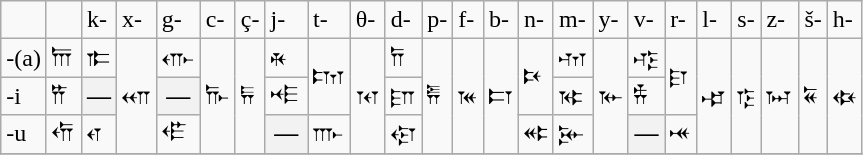<table class="wikitable">
<tr>
<td></td>
<td></td>
<td><span>k-</span></td>
<td><span>x-</span></td>
<td><span>g-</span></td>
<td><span>c-</span></td>
<td><span>ç-</span></td>
<td><span>j-</span></td>
<td><span>t-</span></td>
<td><span>θ-</span></td>
<td><span>d-</span></td>
<td><span>p-</span></td>
<td><span>f-</span></td>
<td><span>b-</span></td>
<td><span>n-</span></td>
<td><span>m-</span></td>
<td><span>y-</span></td>
<td><span>v-</span></td>
<td><span>r-</span></td>
<td><span>l-</span></td>
<td><span>s-</span></td>
<td><span>z-</span></td>
<td><span>š-</span></td>
<td><span>h-</span></td>
</tr>
<tr>
<td><span>-(a)</span></td>
<td><span>𐎠</span></td>
<td><span>𐎣</span></td>
<td rowspan=3><span>𐎧</span></td>
<td><span>𐎥</span></td>
<td rowspan=3><span>𐎨</span></td>
<td rowspan=3><span>𐏂</span></td>
<td><span>𐎩</span></td>
<td rowspan=2><span>𐎫</span></td>
<td rowspan=3><span>𐎰</span></td>
<td><span>𐎭</span></td>
<td rowspan=3><span>𐎱</span></td>
<td rowspan=3><span>𐎳</span></td>
<td rowspan=3><span>𐎲</span></td>
<td rowspan=2><span>𐎴</span></td>
<td><span>𐎶</span></td>
<td rowspan=3><span>𐎹</span></td>
<td><span>𐎺</span></td>
<td rowspan=2><span>𐎼</span></td>
<td rowspan=3><span>𐎾</span></td>
<td rowspan=3><span>𐎿</span></td>
<td rowspan=3><span>𐏀</span></td>
<td rowspan=3><span>𐏁</span></td>
<td rowspan=3><span>𐏃</span></td>
</tr>
<tr>
<td><span>-i</span></td>
<td><span>𐎡</span></td>
<th><span>—</span></th>
<th><span>—</span></th>
<td><span>𐎪</span></td>
<td><span>𐎮</span></td>
<td><span>𐎷</span></td>
<td><span>𐎻</span></td>
</tr>
<tr>
<td><span>-u</span></td>
<td><span>𐎢</span></td>
<td><span>𐎤</span></td>
<td><span>𐎦</span></td>
<th><span>—</span></th>
<td><span>𐎬</span></td>
<td><span>𐎯</span></td>
<td><span>𐎵</span></td>
<td><span>𐎸</span></td>
<th><span>—</span></th>
<td><span>𐎽</span></td>
</tr>
<tr>
</tr>
</table>
